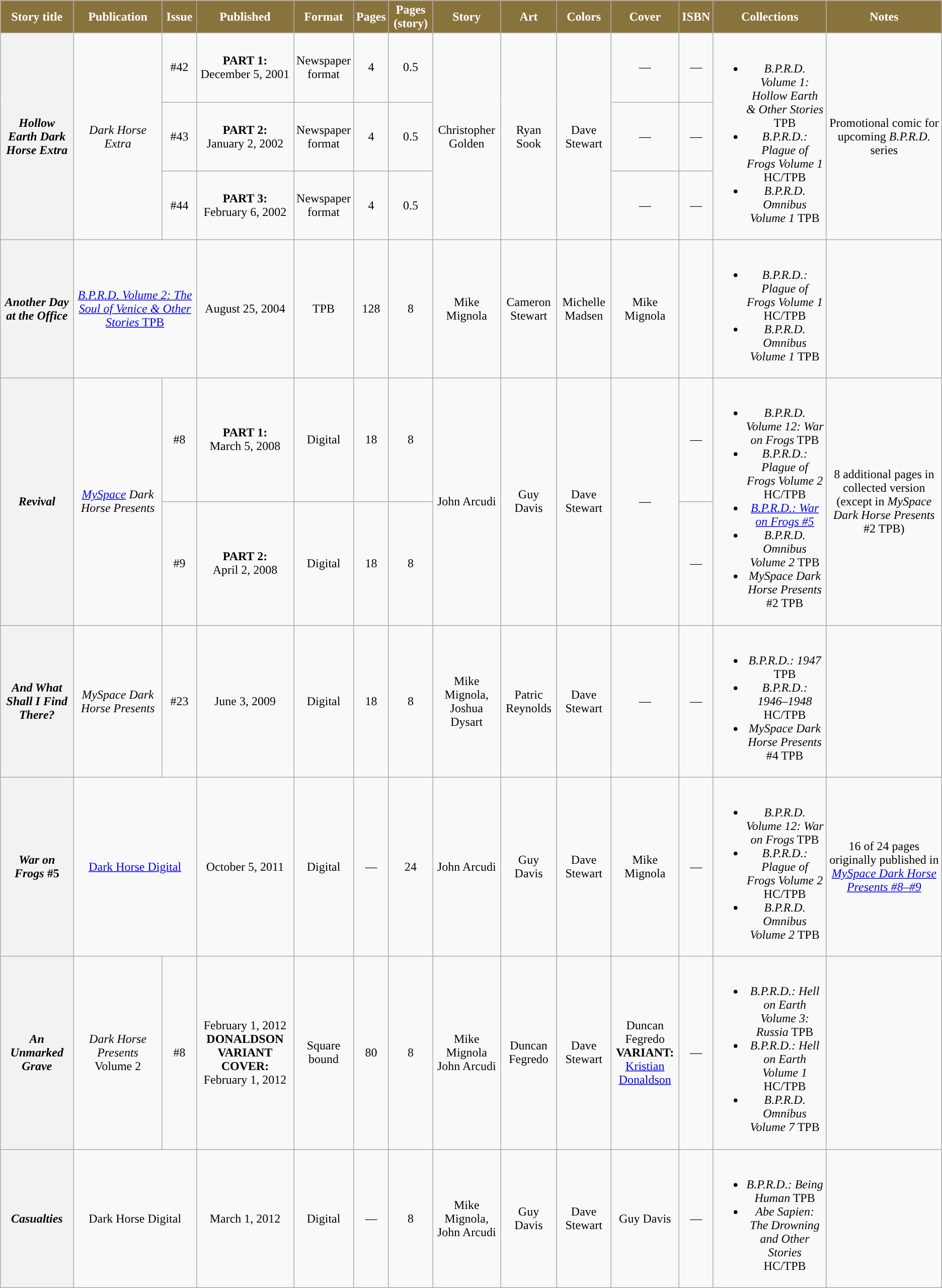<table class="wikitable" style="text-align: center">
<tr>
<th style="background:#89733d; color:#fff;">Story title</th>
<th style="background:#89733d; color:#fff;">Publication</th>
<th style="background:#89733d; color:#fff;">Issue</th>
<th style="background:#89733d; color:#fff;">Published</th>
<th style="background:#89733d; color:#fff;">Format</th>
<th style="background:#89733d; color:#fff;">Pages</th>
<th style="background:#89733d; color:#fff;">Pages (story)</th>
<th style="background:#89733d; color:#fff;">Story</th>
<th style="background:#89733d; color:#fff;">Art</th>
<th style="background:#89733d; color:#fff;">Colors</th>
<th style="background:#89733d; color:#fff;">Cover</th>
<th style="background:#89733d; color:#fff;">ISBN</th>
<th style="background:#89733d; color:#fff;">Collections</th>
<th style="background:#89733d; color:#fff;">Notes</th>
</tr>
<tr id="Dark_Horse_Extra_42'">
<th rowspan=3><em>Hollow Earth Dark Horse Extra</em></th>
<td rowspan=3><em>Dark Horse Extra</em></td>
<td>#42</td>
<td><strong><span>PART 1:</span></strong><br>December 5, 2001</td>
<td>Newspaper<br>format</td>
<td>4</td>
<td>0.5</td>
<td rowspan=3>Christopher Golden</td>
<td rowspan=3>Ryan Sook</td>
<td rowspan=3>Dave Stewart</td>
<td>—</td>
<td>—</td>
<td rowspan=3><br><ul><li><em>B.P.R.D. Volume 1: Hollow Earth & Other Stories</em> TPB</li><li><em>B.P.R.D.: Plague of Frogs Volume 1</em> HC/TPB</li><li><em>B.P.R.D. Omnibus Volume 1</em> TPB</li></ul></td>
<td rowspan=3>Promotional comic for upcoming <em>B.P.R.D.</em> series</td>
</tr>
<tr>
<td>#43</td>
<td><strong><span>PART 2:</span></strong><br>January 2, 2002</td>
<td>Newspaper<br>format</td>
<td>4</td>
<td>0.5</td>
<td>—</td>
<td>—</td>
</tr>
<tr>
<td>#44</td>
<td><strong><span>PART 3:</span></strong><br>February 6, 2002</td>
<td>Newspaper<br>format</td>
<td>4</td>
<td>0.5</td>
<td>—</td>
<td>—</td>
</tr>
<tr id="BPRD_Another_Day_at_the_Office">
<th><em>Another Day at the Office</em></th>
<td colspan=2><a href='#'><em>B.P.R.D. Volume 2: The Soul of Venice & Other Stories</em> TPB</a></td>
<td>August 25, 2004</td>
<td>TPB</td>
<td>128</td>
<td>8</td>
<td>Mike Mignola</td>
<td>Cameron Stewart</td>
<td>Michelle Madsen</td>
<td>Mike Mignola</td>
<td></td>
<td><br><ul><li><em>B.P.R.D.: Plague of Frogs Volume 1</em> HC/TPB</li><li><em>B.P.R.D. Omnibus Volume 1</em> TPB</li></ul></td>
<td></td>
</tr>
<tr id="MySpace_Dark_Horse_Presents_8">
<th rowspan=2><em>Revival</em></th>
<td rowspan=2><em><a href='#'>MySpace</a> Dark Horse Presents</em></td>
<td>#8</td>
<td><strong><span>PART 1:</span></strong><br>March 5, 2008</td>
<td>Digital</td>
<td>18</td>
<td>8</td>
<td rowspan=2>John Arcudi</td>
<td rowspan=2>Guy Davis</td>
<td rowspan=2>Dave Stewart</td>
<td rowspan=2>—</td>
<td>—</td>
<td rowspan=2><br><ul><li><em>B.P.R.D. Volume 12: War on Frogs</em> TPB</li><li><em>B.P.R.D.: Plague of Frogs Volume 2</em> HC/TPB</li><li><a href='#'><em>B.P.R.D.: War on Frogs #5</em></a></li><li><em>B.P.R.D. Omnibus Volume 2</em> TPB</li><li><em>MySpace Dark Horse Presents</em> #2 TPB</li></ul></td>
<td rowspan=2>8 additional pages in collected version (except in <em>MySpace Dark Horse Presents</em> #2 TPB)</td>
</tr>
<tr>
<td>#9</td>
<td><strong><span>PART 2:</span></strong><br>April 2, 2008</td>
<td>Digital</td>
<td>18</td>
<td>8</td>
<td>—</td>
</tr>
<tr id="MySpace_Dark_Horse_Presents_23">
<th><em>And What Shall I Find There?</em></th>
<td><em>MySpace Dark Horse Presents</em></td>
<td>#23</td>
<td>June 3, 2009</td>
<td>Digital</td>
<td>18</td>
<td>8</td>
<td>Mike Mignola,<br>Joshua Dysart</td>
<td>Patric Reynolds</td>
<td>Dave Stewart</td>
<td>—</td>
<td>—</td>
<td><br><ul><li><em>B.P.R.D.: 1947</em> TPB</li><li><em>B.P.R.D.: 1946–1948</em> HC/TPB</li><li><em>MySpace Dark Horse Presents</em> #4 TPB</li></ul></td>
<td></td>
</tr>
<tr id="BPRD_War_on_Frogs_5">
<th><em>War on Frogs</em> #5</th>
<td colspan=2><a href='#'>Dark Horse Digital</a></td>
<td>October 5, 2011</td>
<td>Digital</td>
<td>—</td>
<td>24</td>
<td>John Arcudi</td>
<td>Guy Davis</td>
<td>Dave Stewart</td>
<td>Mike Mignola</td>
<td>—</td>
<td><br><ul><li><em>B.P.R.D. Volume 12: War on Frogs</em> TPB</li><li><em>B.P.R.D.: Plague of Frogs Volume 2</em> HC/TPB</li><li><em>B.P.R.D. Omnibus Volume 2</em> TPB</li></ul></td>
<td>16 of 24 pages originally published in <a href='#'><em>MySpace Dark Horse Presents #8–#9</em></a></td>
</tr>
<tr id="Dark_Horse_Presents_vol2_8">
<th><em>An Unmarked Grave</em></th>
<td><em>Dark Horse Presents</em><br>Volume 2</td>
<td>#8</td>
<td>February 1, 2012<br><strong><span>DONALDSON VARIANT COVER:</span></strong><br>February 1, 2012</td>
<td>Square<br>bound</td>
<td>80</td>
<td>8</td>
<td>Mike Mignola<br>John Arcudi</td>
<td>Duncan Fegredo</td>
<td>Dave Stewart</td>
<td>Duncan Fegredo<br><strong><span>VARIANT:</span></strong><br><a href='#'>Kristian Donaldson</a></td>
<td>—</td>
<td><br><ul><li><em>B.P.R.D.: Hell on Earth Volume 3: Russia</em> TPB</li><li><em>B.P.R.D.: Hell on Earth Volume 1</em> HC/TPB</li><li><em>B.P.R.D. Omnibus Volume 7</em> TPB</li></ul></td>
<td></td>
</tr>
<tr id="BPRD_Casualties">
<th><em>Casualties</em></th>
<td colspan=2>Dark Horse Digital</td>
<td>March 1, 2012</td>
<td>Digital</td>
<td>—</td>
<td>8</td>
<td>Mike Mignola,<br>John Arcudi</td>
<td>Guy Davis</td>
<td>Dave Stewart</td>
<td>Guy Davis</td>
<td>—</td>
<td><br><ul><li><em>B.P.R.D.: Being Human</em> TPB</li><li><em>Abe Sapien: The Drowning and Other Stories</em> HC/TPB</li></ul></td>
<td></td>
</tr>
</table>
